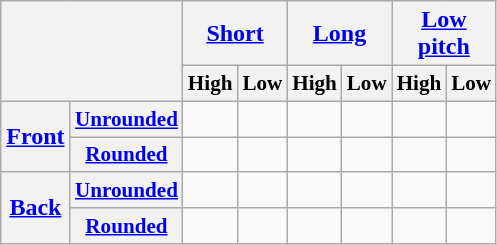<table class="wikitable" style="text-align:center; width:250px;">
<tr>
<th colspan="2" rowspan="2"></th>
<th colspan="2"><a href='#'>Short</a></th>
<th colspan="2"><a href='#'>Long</a></th>
<th colspan="2"><a href='#'>Low pitch</a></th>
</tr>
<tr style="font-size:88%;">
<th>High</th>
<th>Low</th>
<th>High</th>
<th>Low</th>
<th>High</th>
<th>Low</th>
</tr>
<tr>
<th rowspan="2"><a href='#'>Front</a></th>
<th style="font-size:88%;"><a href='#'>Unrounded</a></th>
<td></td>
<td></td>
<td></td>
<td></td>
<td></td>
<td></td>
</tr>
<tr>
<th style="font-size:88%;"><a href='#'>Rounded</a></th>
<td></td>
<td></td>
<td></td>
<td></td>
<td></td>
<td></td>
</tr>
<tr>
<th rowspan="2"><a href='#'>Back</a></th>
<th style="font-size:88%;"><a href='#'>Unrounded</a></th>
<td></td>
<td></td>
<td></td>
<td></td>
<td></td>
<td></td>
</tr>
<tr>
<th style="font-size:88%;"><a href='#'>Rounded</a></th>
<td></td>
<td></td>
<td></td>
<td></td>
<td></td>
<td></td>
</tr>
</table>
